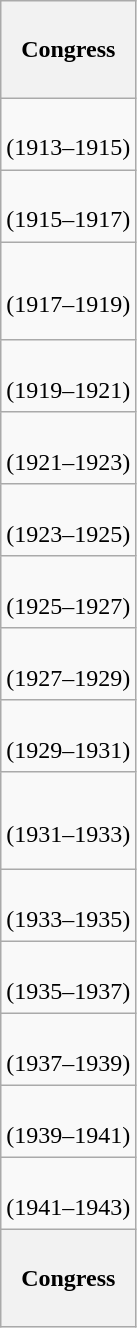<table class="wikitable" style="float:left; margin:0; margin-right:-0.5px; margin-top:14px; text-align:center;">
<tr style="white-space:nowrap; height:4.06em;">
<th>Congress</th>
</tr>
<tr style="white-space:nowrap; height:3em;">
<td><strong></strong><br>(1913–1915)</td>
</tr>
<tr style="white-space:nowrap; height:3em">
<td><strong></strong><br>(1915–1917)</td>
</tr>
<tr style="white-space:nowrap; height:4.08em">
<td><strong></strong><br>(1917–1919)</td>
</tr>
<tr style="white-space:nowrap; height:3em">
<td><strong></strong><br>(1919–1921)</td>
</tr>
<tr style="white-space:nowrap; height:3em">
<td><strong></strong><br>(1921–1923)</td>
</tr>
<tr style="white-space:nowrap; height:3em;">
<td><strong></strong><br>(1923–1925)</td>
</tr>
<tr style="white-space:nowrap; height:3em">
<td><strong></strong><br>(1925–1927)</td>
</tr>
<tr style="white-space:nowrap; height:3em">
<td><strong></strong><br>(1927–1929)</td>
</tr>
<tr style="white-space:nowrap; height:3em">
<td><strong></strong><br>(1929–1931)</td>
</tr>
<tr style="white-space:nowrap; height:4.08em">
<td><strong></strong><br>(1931–1933)</td>
</tr>
<tr style="white-space:nowrap; height:3em;">
<td><strong></strong><br>(1933–1935)</td>
</tr>
<tr style="white-space:nowrap; height:3em">
<td><strong></strong><br>(1935–1937)</td>
</tr>
<tr style="white-space:nowrap; height:3em">
<td><strong></strong><br>(1937–1939)</td>
</tr>
<tr style="white-space:nowrap; height:3em">
<td><strong></strong><br>(1939–1941)</td>
</tr>
<tr style="white-space:nowrap; height:3em">
<td><strong></strong><br>(1941–1943)</td>
</tr>
<tr style="white-space:nowrap; height:4.06em;">
<th>Congress</th>
</tr>
</table>
